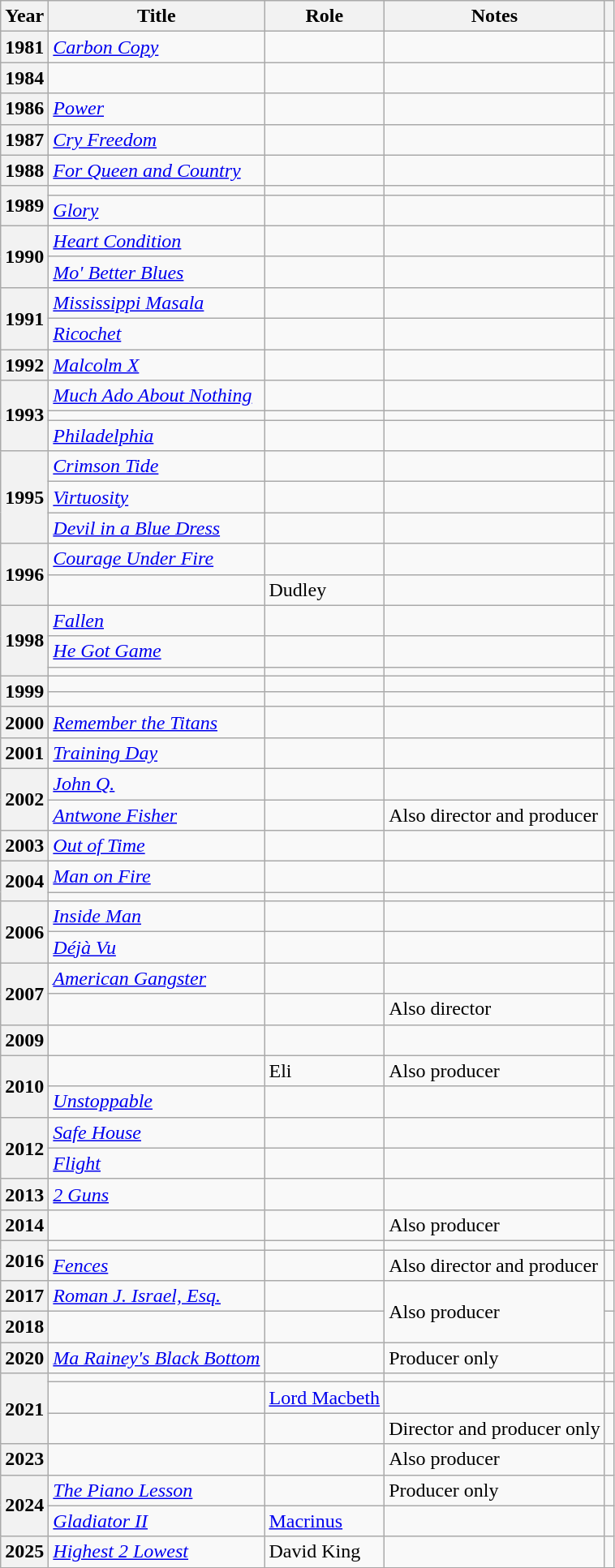<table class="wikitable plainrowheaders sortable">
<tr>
<th scope="col">Year</th>
<th scope="col">Title</th>
<th scope="col">Role</th>
<th scope="col" class="unsortable">Notes</th>
<th scope="col" class="unsortable"></th>
</tr>
<tr>
<th scope=row>1981</th>
<td><em><a href='#'>Carbon Copy</a></em></td>
<td></td>
<td></td>
<td style="text-align:center;"></td>
</tr>
<tr>
<th scope=row>1984</th>
<td><em></em></td>
<td></td>
<td></td>
<td style="text-align:center;"></td>
</tr>
<tr>
<th scope="row">1986</th>
<td><em><a href='#'>Power</a></em></td>
<td></td>
<td></td>
<td style="text-align:center;"></td>
</tr>
<tr>
<th scope=row>1987</th>
<td><em><a href='#'>Cry Freedom</a></em></td>
<td></td>
<td></td>
<td style="text-align:center;"></td>
</tr>
<tr>
<th scope=row>1988</th>
<td><em><a href='#'>For Queen and Country</a></em></td>
<td></td>
<td></td>
<td style="text-align:center;"></td>
</tr>
<tr>
<th rowspan="2" scope="row">1989</th>
<td><em></em></td>
<td></td>
<td></td>
<td style="text-align:center;"></td>
</tr>
<tr>
<td><em><a href='#'>Glory</a></em></td>
<td></td>
<td></td>
<td style="text-align:center;"></td>
</tr>
<tr>
<th rowspan="2" scope="row">1990</th>
<td><em><a href='#'>Heart Condition</a></em></td>
<td></td>
<td></td>
<td style="text-align:center;"></td>
</tr>
<tr>
<td><em><a href='#'>Mo' Better Blues</a></em></td>
<td></td>
<td></td>
<td style="text-align:center;"></td>
</tr>
<tr>
<th rowspan="2" scope="row">1991</th>
<td><em><a href='#'>Mississippi Masala</a></em></td>
<td></td>
<td></td>
<td style="text-align:center;"></td>
</tr>
<tr>
<td><em><a href='#'>Ricochet</a></em></td>
<td></td>
<td></td>
<td style="text-align:center;"></td>
</tr>
<tr>
<th scope=row>1992</th>
<td><em><a href='#'>Malcolm X</a></em></td>
<td></td>
<td></td>
<td style="text-align:center;"></td>
</tr>
<tr>
<th rowspan="3" scope="row">1993</th>
<td><em><a href='#'>Much Ado About Nothing</a></em></td>
<td></td>
<td></td>
<td style="text-align:center;"></td>
</tr>
<tr>
<td><em></em></td>
<td></td>
<td></td>
<td style="text-align:center;"></td>
</tr>
<tr>
<td><em><a href='#'>Philadelphia</a></em></td>
<td></td>
<td></td>
<td style="text-align:center;"></td>
</tr>
<tr>
<th rowspan="3" scope="row">1995</th>
<td><em><a href='#'>Crimson Tide</a></em></td>
<td></td>
<td></td>
<td style="text-align:center;"></td>
</tr>
<tr>
<td><em><a href='#'>Virtuosity</a></em></td>
<td></td>
<td></td>
<td style="text-align:center;"></td>
</tr>
<tr>
<td><em><a href='#'>Devil in a Blue Dress</a></em></td>
<td></td>
<td></td>
<td style="text-align:center;"></td>
</tr>
<tr>
<th rowspan="2" scope="row">1996</th>
<td><em><a href='#'>Courage Under Fire</a></em></td>
<td></td>
<td></td>
<td style="text-align:center;"></td>
</tr>
<tr>
<td><em></em></td>
<td>Dudley</td>
<td></td>
<td style="text-align:center;"></td>
</tr>
<tr>
<th rowspan="3" scope="row">1998</th>
<td><em><a href='#'>Fallen</a></em></td>
<td></td>
<td></td>
<td style="text-align:center;"></td>
</tr>
<tr>
<td><em><a href='#'>He Got Game</a></em></td>
<td></td>
<td></td>
<td style="text-align:center;"></td>
</tr>
<tr>
<td><em></em></td>
<td></td>
<td></td>
<td style="text-align:center;"></td>
</tr>
<tr>
<th rowspan="2" scope="row">1999</th>
<td><em></em></td>
<td></td>
<td></td>
<td style="text-align:center;"></td>
</tr>
<tr>
<td><em></em></td>
<td></td>
<td></td>
<td style="text-align:center;"></td>
</tr>
<tr>
<th scope=row>2000</th>
<td><em><a href='#'>Remember the Titans</a></em></td>
<td></td>
<td></td>
<td style="text-align:center;"></td>
</tr>
<tr>
<th scope=row>2001</th>
<td><em><a href='#'>Training Day</a></em></td>
<td></td>
<td></td>
<td style="text-align:center;"></td>
</tr>
<tr>
<th rowspan="2" scope="row">2002</th>
<td><em><a href='#'>John Q.</a></em></td>
<td></td>
<td></td>
<td style="text-align:center;"></td>
</tr>
<tr>
<td><em><a href='#'>Antwone Fisher</a></em></td>
<td></td>
<td>Also director and producer</td>
<td style="text-align:center;"></td>
</tr>
<tr>
<th scope=row>2003</th>
<td><em><a href='#'>Out of Time</a></em></td>
<td></td>
<td></td>
<td style="text-align:center;"></td>
</tr>
<tr>
<th rowspan="2" scope="row">2004</th>
<td><em><a href='#'>Man on Fire</a></em></td>
<td></td>
<td></td>
<td style="text-align:center;"></td>
</tr>
<tr>
<td><em></em></td>
<td></td>
<td></td>
<td style="text-align:center;"></td>
</tr>
<tr>
<th rowspan="2" scope="row">2006</th>
<td><em><a href='#'>Inside Man</a></em></td>
<td></td>
<td></td>
<td style="text-align:center;"></td>
</tr>
<tr>
<td><em><a href='#'>Déjà Vu</a></em></td>
<td></td>
<td></td>
<td style="text-align:center;"></td>
</tr>
<tr>
<th rowspan="2" scope="row">2007</th>
<td><em><a href='#'>American Gangster</a></em></td>
<td></td>
<td></td>
<td style="text-align:center;"></td>
</tr>
<tr>
<td><em></em></td>
<td></td>
<td>Also director</td>
<td style="text-align:center;"></td>
</tr>
<tr>
<th scope=row>2009</th>
<td><em></em></td>
<td></td>
<td></td>
<td style="text-align:center;"></td>
</tr>
<tr>
<th rowspan="2" scope="row">2010</th>
<td><em></em></td>
<td>Eli</td>
<td>Also producer</td>
<td style="text-align:center;"></td>
</tr>
<tr>
<td><em><a href='#'>Unstoppable</a></em></td>
<td></td>
<td></td>
<td style="text-align:center;"></td>
</tr>
<tr>
<th rowspan="2" scope="row">2012</th>
<td><em><a href='#'>Safe House</a></em></td>
<td></td>
<td></td>
<td style="text-align:center;"></td>
</tr>
<tr>
<td><em><a href='#'>Flight</a></em></td>
<td></td>
<td></td>
<td style="text-align:center;"></td>
</tr>
<tr>
<th scope=row>2013</th>
<td><em><a href='#'>2 Guns</a></em></td>
<td></td>
<td></td>
<td style="text-align:center;"></td>
</tr>
<tr>
<th scope=row>2014</th>
<td><em></em></td>
<td></td>
<td>Also producer</td>
<td style="text-align:center;"></td>
</tr>
<tr>
<th rowspan="2" scope="row">2016</th>
<td><em></em></td>
<td></td>
<td></td>
<td style="text-align:center;"></td>
</tr>
<tr>
<td><em><a href='#'>Fences</a></em></td>
<td></td>
<td>Also director and producer</td>
<td style="text-align:center;"></td>
</tr>
<tr>
<th scope=row>2017</th>
<td><em><a href='#'>Roman J. Israel, Esq.</a></em></td>
<td></td>
<td rowspan="2">Also producer</td>
<td style="text-align:center;"></td>
</tr>
<tr>
<th scope=row>2018</th>
<td><em></em></td>
<td></td>
<td style="text-align:center;"></td>
</tr>
<tr>
<th scope=row>2020</th>
<td><em><a href='#'>Ma Rainey's Black Bottom</a></em></td>
<td></td>
<td>Producer only</td>
<td style="text-align:center;"></td>
</tr>
<tr>
<th rowspan="3" scope="row">2021</th>
<td><em></em></td>
<td></td>
<td></td>
<td style="text-align:center;"></td>
</tr>
<tr>
<td><em></em></td>
<td><a href='#'>Lord Macbeth</a></td>
<td></td>
<td style="text-align:center;"></td>
</tr>
<tr>
<td><em></em></td>
<td></td>
<td>Director and producer only</td>
<td style="text-align:center;"></td>
</tr>
<tr>
<th scope=row>2023</th>
<td><em></em></td>
<td></td>
<td>Also producer</td>
<td style="text-align:center;"></td>
</tr>
<tr>
<th rowspan="2" scope="row">2024</th>
<td><em><a href='#'>The Piano Lesson</a></em></td>
<td></td>
<td>Producer only</td>
<td style="text-align:center;"></td>
</tr>
<tr>
<td><em><a href='#'>Gladiator II</a></em></td>
<td><a href='#'>Macrinus</a></td>
<td></td>
<td style="text-align:center;"></td>
</tr>
<tr>
<th scope=row>2025</th>
<td><em><a href='#'>Highest 2 Lowest</a></em></td>
<td>David King</td>
<td></td>
<td style="text-align:center;"></td>
</tr>
<tr>
</tr>
</table>
